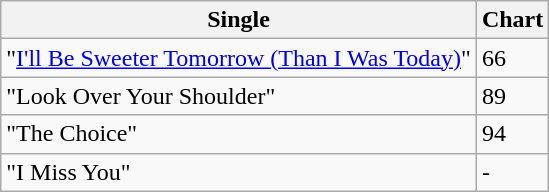<table class="wikitable">
<tr>
<th>Single</th>
<th>Chart</th>
</tr>
<tr>
<td>"<a href='#'>I'll Be Sweeter Tomorrow (Than I Was Today)</a>"</td>
<td>66</td>
</tr>
<tr 66>
<td>"Look Over Your Shoulder"</td>
<td>89</td>
</tr>
<tr>
<td>"The Choice"</td>
<td>94</td>
</tr>
<tr>
<td>"I Miss You"</td>
<td>-</td>
</tr>
</table>
